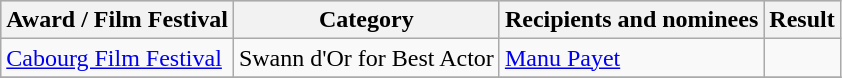<table class="wikitable plainrowheaders sortable">
<tr style="background:#ccc; text-align:center;">
<th scope="col">Award / Film Festival</th>
<th scope="col">Category</th>
<th scope="col">Recipients and nominees</th>
<th scope="col">Result</th>
</tr>
<tr>
<td><a href='#'>Cabourg Film Festival</a></td>
<td>Swann d'Or for Best Actor</td>
<td><a href='#'>Manu Payet</a></td>
<td></td>
</tr>
<tr>
</tr>
</table>
